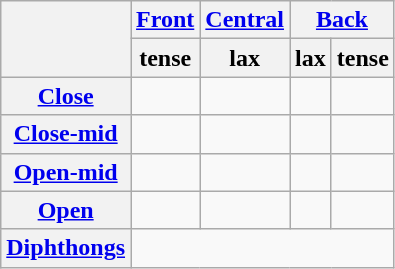<table class="wikitable" style="text-align: center;">
<tr>
<th rowspan="2"></th>
<th><a href='#'>Front</a></th>
<th><a href='#'>Central</a></th>
<th colspan="2"><a href='#'>Back</a></th>
</tr>
<tr>
<th>tense</th>
<th>lax</th>
<th>lax</th>
<th>tense</th>
</tr>
<tr>
<th><a href='#'>Close</a></th>
<td></td>
<td></td>
<td></td>
<td></td>
</tr>
<tr>
<th><a href='#'>Close-mid</a></th>
<td></td>
<td></td>
<td></td>
<td></td>
</tr>
<tr>
<th><a href='#'>Open-mid</a></th>
<td></td>
<td></td>
<td></td>
<td></td>
</tr>
<tr>
<th><a href='#'>Open</a></th>
<td></td>
<td></td>
<td></td>
<td></td>
</tr>
<tr>
<th><a href='#'>Diphthongs</a></th>
<td colspan="6"></td>
</tr>
</table>
